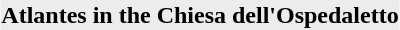<table align=center>
<tr>
<th colspan="4" style="background:#ECECEC; ">Atlantes in the Chiesa dell'Ospedaletto</th>
</tr>
<tr>
<td></td>
<td></td>
<td></td>
<td></td>
</tr>
</table>
